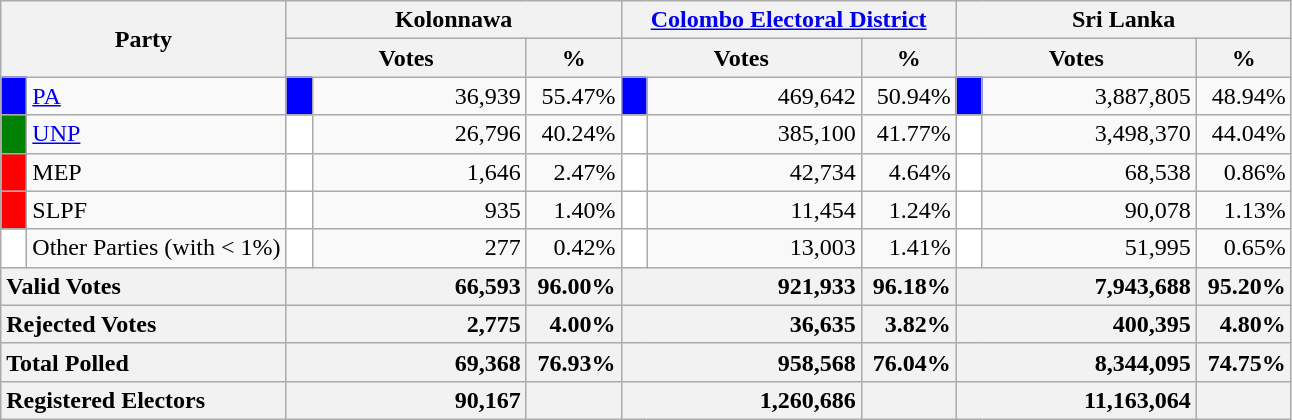<table class="wikitable">
<tr>
<th colspan="2" width="144px"rowspan="2">Party</th>
<th colspan="3" width="216px">Kolonnawa</th>
<th colspan="3" width="216px"><a href='#'>Colombo Electoral District</a></th>
<th colspan="3" width="216px">Sri Lanka</th>
</tr>
<tr>
<th colspan="2" width="144px">Votes</th>
<th>%</th>
<th colspan="2" width="144px">Votes</th>
<th>%</th>
<th colspan="2" width="144px">Votes</th>
<th>%</th>
</tr>
<tr>
<td style="background-color:blue;" width="10px"></td>
<td style="text-align:left;"><a href='#'>PA</a></td>
<td style="background-color:blue;" width="10px"></td>
<td style="text-align:right;">36,939</td>
<td style="text-align:right;">55.47%</td>
<td style="background-color:blue;" width="10px"></td>
<td style="text-align:right;">469,642</td>
<td style="text-align:right;">50.94%</td>
<td style="background-color:blue;" width="10px"></td>
<td style="text-align:right;">3,887,805</td>
<td style="text-align:right;">48.94%</td>
</tr>
<tr>
<td style="background-color:green;" width="10px"></td>
<td style="text-align:left;"><a href='#'>UNP</a></td>
<td style="background-color:white;" width="10px"></td>
<td style="text-align:right;">26,796</td>
<td style="text-align:right;">40.24%</td>
<td style="background-color:white;" width="10px"></td>
<td style="text-align:right;">385,100</td>
<td style="text-align:right;">41.77%</td>
<td style="background-color:white;" width="10px"></td>
<td style="text-align:right;">3,498,370</td>
<td style="text-align:right;">44.04%</td>
</tr>
<tr>
<td style="background-color:red;" width="10px"></td>
<td style="text-align:left;">MEP</td>
<td style="background-color:white;" width="10px"></td>
<td style="text-align:right;">1,646</td>
<td style="text-align:right;">2.47%</td>
<td style="background-color:white;" width="10px"></td>
<td style="text-align:right;">42,734</td>
<td style="text-align:right;">4.64%</td>
<td style="background-color:white;" width="10px"></td>
<td style="text-align:right;">68,538</td>
<td style="text-align:right;">0.86%</td>
</tr>
<tr>
<td style="background-color:red;" width="10px"></td>
<td style="text-align:left;">SLPF</td>
<td style="background-color:white;" width="10px"></td>
<td style="text-align:right;">935</td>
<td style="text-align:right;">1.40%</td>
<td style="background-color:white;" width="10px"></td>
<td style="text-align:right;">11,454</td>
<td style="text-align:right;">1.24%</td>
<td style="background-color:white;" width="10px"></td>
<td style="text-align:right;">90,078</td>
<td style="text-align:right;">1.13%</td>
</tr>
<tr>
<td style="background-color:white;" width="10px"></td>
<td style="text-align:left;">Other Parties (with < 1%)</td>
<td style="background-color:white;" width="10px"></td>
<td style="text-align:right;">277</td>
<td style="text-align:right;">0.42%</td>
<td style="background-color:white;" width="10px"></td>
<td style="text-align:right;">13,003</td>
<td style="text-align:right;">1.41%</td>
<td style="background-color:white;" width="10px"></td>
<td style="text-align:right;">51,995</td>
<td style="text-align:right;">0.65%</td>
</tr>
<tr>
<th colspan="2" width="144px"style="text-align:left;">Valid Votes</th>
<th style="text-align:right;"colspan="2" width="144px">66,593</th>
<th style="text-align:right;">96.00%</th>
<th style="text-align:right;"colspan="2" width="144px">921,933</th>
<th style="text-align:right;">96.18%</th>
<th style="text-align:right;"colspan="2" width="144px">7,943,688</th>
<th style="text-align:right;">95.20%</th>
</tr>
<tr>
<th colspan="2" width="144px"style="text-align:left;">Rejected Votes</th>
<th style="text-align:right;"colspan="2" width="144px">2,775</th>
<th style="text-align:right;">4.00%</th>
<th style="text-align:right;"colspan="2" width="144px">36,635</th>
<th style="text-align:right;">3.82%</th>
<th style="text-align:right;"colspan="2" width="144px">400,395</th>
<th style="text-align:right;">4.80%</th>
</tr>
<tr>
<th colspan="2" width="144px"style="text-align:left;">Total Polled</th>
<th style="text-align:right;"colspan="2" width="144px">69,368</th>
<th style="text-align:right;">76.93%</th>
<th style="text-align:right;"colspan="2" width="144px">958,568</th>
<th style="text-align:right;">76.04%</th>
<th style="text-align:right;"colspan="2" width="144px">8,344,095</th>
<th style="text-align:right;">74.75%</th>
</tr>
<tr>
<th colspan="2" width="144px"style="text-align:left;">Registered Electors</th>
<th style="text-align:right;"colspan="2" width="144px">90,167</th>
<th></th>
<th style="text-align:right;"colspan="2" width="144px">1,260,686</th>
<th></th>
<th style="text-align:right;"colspan="2" width="144px">11,163,064</th>
<th></th>
</tr>
</table>
